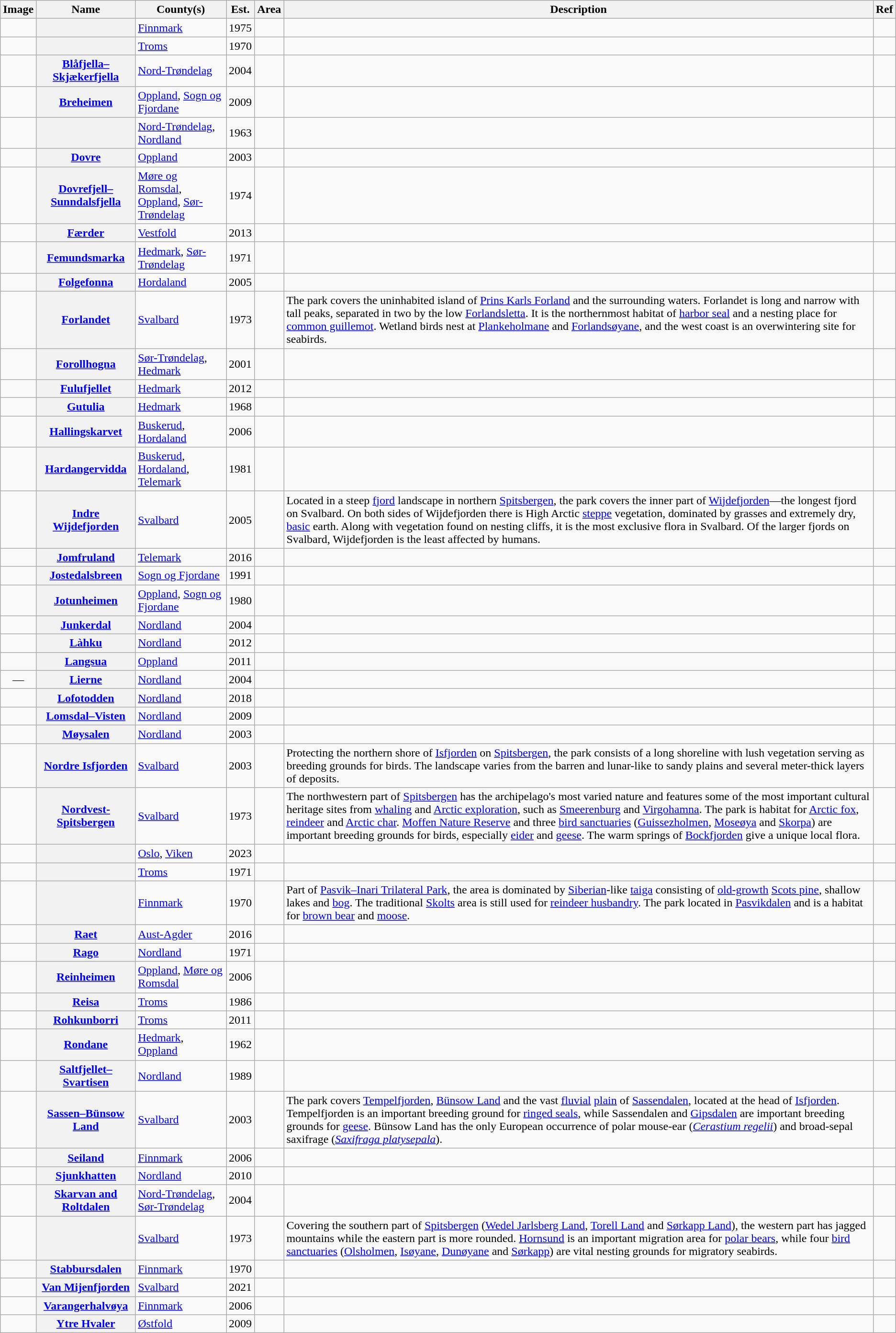<table class="wikitable plainrowheaders sortable">
<tr>
<th scope=col class=unsortable>Image</th>
<th scope=col>Name</th>
<th scope=col>County(s)</th>
<th scope=col>Est.</th>
<th scope=col>Area</th>
<th scope=col class=unsortable>Description</th>
<th scope=col class=unsortable>Ref</th>
</tr>
<tr>
<td></td>
<th scope=row></th>
<td><a href='#'>Finnmark</a></td>
<td>1975</td>
<td></td>
<td></td>
<td align=center></td>
</tr>
<tr>
<td></td>
<th scope=row></th>
<td><a href='#'>Troms</a></td>
<td>1970</td>
<td></td>
<td></td>
<td align=center></td>
</tr>
<tr>
<td></td>
<th scope=row><a href='#'>Blåfjella–Skjækerfjella</a></th>
<td><a href='#'>Nord-Trøndelag</a></td>
<td>2004</td>
<td></td>
<td></td>
<td align=center></td>
</tr>
<tr>
<td></td>
<th scope=row><a href='#'>Breheimen</a></th>
<td><a href='#'>Oppland</a>, <a href='#'>Sogn og Fjordane</a></td>
<td>2009</td>
<td></td>
<td></td>
</tr>
<tr>
<td></td>
<th scope=row></th>
<td><a href='#'>Nord-Trøndelag</a>, <a href='#'>Nordland</a></td>
<td>1963</td>
<td></td>
<td></td>
<td align=center></td>
</tr>
<tr>
<td></td>
<th scope=row><a href='#'>Dovre</a></th>
<td><a href='#'>Oppland</a></td>
<td>2003</td>
<td></td>
<td></td>
<td align=center></td>
</tr>
<tr>
<td></td>
<th scope=row><a href='#'>Dovrefjell–Sunndalsfjella</a></th>
<td><a href='#'>Møre og Romsdal</a>, <a href='#'>Oppland</a>, <a href='#'>Sør-Trøndelag</a></td>
<td>1974</td>
<td></td>
<td></td>
<td align=center></td>
</tr>
<tr>
<td></td>
<th scope=row><a href='#'>Færder</a></th>
<td><a href='#'>Vestfold</a></td>
<td>2013</td>
<td></td>
<td></td>
<td align=center></td>
</tr>
<tr>
<td></td>
<th scope=row><a href='#'>Femundsmarka</a></th>
<td><a href='#'>Hedmark</a>, <a href='#'>Sør-Trøndelag</a></td>
<td>1971</td>
<td></td>
<td></td>
<td align=center></td>
</tr>
<tr>
<td></td>
<th scope=row><a href='#'>Folgefonna</a></th>
<td><a href='#'>Hordaland</a></td>
<td>2005</td>
<td></td>
<td></td>
<td align=center></td>
</tr>
<tr>
<td></td>
<th scope=row><a href='#'>Forlandet</a></th>
<td><a href='#'>Svalbard</a></td>
<td>1973</td>
<td></td>
<td>The park covers the uninhabited island of <a href='#'>Prins Karls Forland</a> and the surrounding waters. Forlandet is long and narrow with tall peaks, separated in two by the low <a href='#'>Forlandsletta</a>. It is the northernmost habitat of <a href='#'>harbor seal</a> and a nesting place for <a href='#'>common guillemot</a>. Wetland birds nest at <a href='#'>Plankeholmane</a> and <a href='#'>Forlandsøyane</a>, and the west coast is an overwintering site for seabirds.</td>
<td align=center></td>
</tr>
<tr>
<td></td>
<th scope=row><a href='#'>Forollhogna</a></th>
<td><a href='#'>Sør-Trøndelag</a>, <a href='#'>Hedmark</a></td>
<td>2001</td>
<td></td>
<td></td>
<td align=center></td>
</tr>
<tr>
<td align=center></td>
<th scope=row><a href='#'>Fulufjellet</a></th>
<td><a href='#'>Hedmark</a></td>
<td>2012</td>
<td></td>
<td></td>
<td align=center></td>
</tr>
<tr>
<td></td>
<th scope=row><a href='#'>Gutulia</a></th>
<td><a href='#'>Hedmark</a></td>
<td>1968</td>
<td></td>
<td></td>
<td align=center></td>
</tr>
<tr>
<td></td>
<th scope=row><a href='#'>Hallingskarvet</a></th>
<td><a href='#'>Buskerud</a>, <a href='#'>Hordaland</a></td>
<td>2006</td>
<td></td>
<td></td>
</tr>
<tr>
<td></td>
<th scope=row><a href='#'>Hardangervidda</a></th>
<td><a href='#'>Buskerud</a>, <a href='#'>Hordaland</a>, <a href='#'>Telemark</a></td>
<td>1981</td>
<td></td>
<td></td>
<td align=center></td>
</tr>
<tr>
<td align=center></td>
<th scope=row><a href='#'>Indre Wijdefjorden</a></th>
<td><a href='#'>Svalbard</a></td>
<td>2005</td>
<td></td>
<td>Located in a steep <a href='#'>fjord</a> landscape in northern <a href='#'>Spitsbergen</a>, the park covers the inner part of <a href='#'>Wijdefjorden</a>—the longest fjord on Svalbard. On both sides of Wijdefjorden there is High Arctic <a href='#'>steppe</a> vegetation, dominated by grasses and extremely dry, <a href='#'>basic</a> earth. Along with vegetation found on nesting cliffs, it is the most exclusive flora in Svalbard. Of the larger fjords on Svalbard, Wijdefjorden is the least affected by humans.</td>
<td align=center></td>
</tr>
<tr>
<td></td>
<th scope=row><a href='#'>Jomfruland</a></th>
<td><a href='#'>Telemark</a></td>
<td>2016</td>
<td></td>
<td></td>
<td align=center></td>
</tr>
<tr>
<td></td>
<th scope=row><a href='#'>Jostedalsbreen</a></th>
<td><a href='#'>Sogn og Fjordane</a></td>
<td>1991</td>
<td></td>
<td></td>
<td align=center></td>
</tr>
<tr>
<td></td>
<th scope=row><a href='#'>Jotunheimen</a></th>
<td><a href='#'>Oppland</a>, <a href='#'>Sogn og Fjordane</a></td>
<td>1980</td>
<td></td>
<td></td>
<td align=center></td>
</tr>
<tr>
<td></td>
<th scope=row><a href='#'>Junkerdal</a></th>
<td><a href='#'>Nordland</a></td>
<td>2004</td>
<td></td>
<td></td>
<td align=center></td>
</tr>
<tr>
<td></td>
<th scope=row><a href='#'>Làhku</a></th>
<td><a href='#'>Nordland</a></td>
<td>2012</td>
<td></td>
<td></td>
<td></td>
</tr>
<tr>
<td></td>
<th scope=row><a href='#'>Langsua</a></th>
<td><a href='#'>Oppland</a></td>
<td>2011</td>
<td></td>
<td></td>
<td></td>
</tr>
<tr>
<td align=center>—</td>
<th scope=row><a href='#'>Lierne</a></th>
<td><a href='#'>Nordland</a></td>
<td>2004</td>
<td></td>
<td></td>
<td align=center></td>
</tr>
<tr>
<td></td>
<th scope=row><a href='#'>Lofotodden</a></th>
<td><a href='#'>Nordland</a></td>
<td>2018</td>
<td></td>
<td></td>
<td></td>
</tr>
<tr>
<td></td>
<th scope=row><a href='#'>Lomsdal–Visten</a></th>
<td><a href='#'>Nordland</a></td>
<td>2009</td>
<td></td>
<td></td>
<td></td>
</tr>
<tr>
<td></td>
<th scope=row><a href='#'>Møysalen</a></th>
<td><a href='#'>Nordland</a></td>
<td>2003</td>
<td></td>
<td></td>
<td></td>
</tr>
<tr>
<td></td>
<th scope=row><a href='#'>Nordre Isfjorden</a></th>
<td><a href='#'>Svalbard</a></td>
<td>2003</td>
<td></td>
<td>Protecting the northern shore of <a href='#'>Isfjorden</a> on <a href='#'>Spitsbergen</a>, the park consists of a long shoreline with lush vegetation serving as breeding grounds for birds. The landscape varies from the barren and lunar-like to sandy plains and several meter-thick layers of deposits.</td>
<td align=center></td>
</tr>
<tr>
<td></td>
<th scope=row><a href='#'>Nordvest-Spitsbergen</a></th>
<td><a href='#'>Svalbard</a></td>
<td>1973</td>
<td></td>
<td>The northwestern part of <a href='#'>Spitsbergen</a> has the archipelago's most varied nature and features some of the most important cultural heritage sites from <a href='#'>whaling</a> and <a href='#'>Arctic exploration</a>, such as <a href='#'>Smeerenburg</a> and <a href='#'>Virgohamna</a>. The park is habitat for <a href='#'>Arctic fox</a>, <a href='#'>reindeer</a> and <a href='#'>Arctic char</a>. <a href='#'>Moffen Nature Reserve</a> and three <a href='#'>bird sanctuaries</a> (<a href='#'>Guissezholmen</a>, <a href='#'>Moseøya</a> and <a href='#'>Skorpa</a>) are important breeding grounds for birds, especially <a href='#'>eider</a> and <a href='#'>geese</a>. The warm springs of <a href='#'>Bockfjorden</a> give a unique local flora.</td>
<td align=center></td>
</tr>
<tr>
<td></td>
<th scope=row></th>
<td><a href='#'>Oslo</a>, <a href='#'>Viken</a></td>
<td>2023</td>
<td></td>
<td></td>
<td align=center></td>
</tr>
<tr>
<td></td>
<th scope=row></th>
<td><a href='#'>Troms</a></td>
<td>1971</td>
<td></td>
<td></td>
<td align=center></td>
</tr>
<tr>
<td></td>
<th scope=row></th>
<td><a href='#'>Finnmark</a></td>
<td>1970</td>
<td></td>
<td>Part of <a href='#'>Pasvik–Inari Trilateral Park</a>, the area is dominated by <a href='#'>Siberian</a>-like <a href='#'>taiga</a> consisting of <a href='#'>old-growth</a> <a href='#'>Scots pine</a>, shallow lakes and <a href='#'>bog</a>. The traditional <a href='#'>Skolts</a> area is still used for <a href='#'>reindeer husbandry</a>. The park located in <a href='#'>Pasvikdalen</a> and is a habitat for <a href='#'>brown bear</a> and <a href='#'>moose</a>.</td>
<td align=center></td>
</tr>
<tr>
<td></td>
<th scope=row><a href='#'>Raet</a></th>
<td><a href='#'>Aust-Agder</a></td>
<td>2016</td>
<td></td>
<td></td>
<td align=center></td>
</tr>
<tr>
<td></td>
<th scope=row><a href='#'>Rago</a></th>
<td><a href='#'>Nordland</a></td>
<td>1971</td>
<td></td>
<td></td>
<td align=center></td>
</tr>
<tr>
<td></td>
<th scope=row><a href='#'>Reinheimen</a></th>
<td><a href='#'>Oppland</a>, <a href='#'>Møre og Romsdal</a></td>
<td>2006</td>
<td></td>
<td></td>
</tr>
<tr>
<td align=center></td>
<th scope=row><a href='#'>Reisa</a></th>
<td><a href='#'>Troms</a></td>
<td>1986</td>
<td></td>
<td></td>
<td align=center></td>
</tr>
<tr>
<td></td>
<th scope=row><a href='#'>Rohkunborri</a></th>
<td><a href='#'>Troms</a></td>
<td>2011</td>
<td></td>
<td></td>
</tr>
<tr>
<td></td>
<th scope=row><a href='#'>Rondane</a></th>
<td><a href='#'>Hedmark</a>, <a href='#'>Oppland</a></td>
<td>1962</td>
<td></td>
<td></td>
<td align=center></td>
</tr>
<tr>
<td></td>
<th scope=row><a href='#'>Saltfjellet–Svartisen</a></th>
<td><a href='#'>Nordland</a></td>
<td>1989</td>
<td></td>
<td></td>
<td align=center></td>
</tr>
<tr>
<td></td>
<th scope=row><a href='#'>Sassen–Bünsow Land</a></th>
<td><a href='#'>Svalbard</a></td>
<td>2003</td>
<td></td>
<td>The park covers <a href='#'>Tempelfjorden</a>, <a href='#'>Bünsow Land</a> and the vast <a href='#'>fluvial</a> <a href='#'>plain</a> of <a href='#'>Sassendalen</a>, located at the head of <a href='#'>Isfjorden</a>. Tempelfjorden is an important breeding ground for <a href='#'>ringed seals</a>, while Sassendalen and <a href='#'>Gipsdalen</a> are important breeding grounds for <a href='#'>geese</a>. Bünsow Land has the only European occurrence of polar mouse-ear (<em><a href='#'>Cerastium regelii</a></em>) and broad-sepal saxifrage (<em><a href='#'>Saxifraga platysepala</a></em>).</td>
<td align=center></td>
</tr>
<tr>
<td></td>
<th scope=row><a href='#'>Seiland</a></th>
<td><a href='#'>Finnmark</a></td>
<td>2006</td>
<td></td>
<td></td>
<td></td>
</tr>
<tr>
<td></td>
<th scope=row><a href='#'>Sjunkhatten</a></th>
<td><a href='#'>Nordland</a></td>
<td>2010</td>
<td></td>
<td></td>
<td></td>
</tr>
<tr>
<td></td>
<th scope=row><a href='#'>Skarvan and Roltdalen</a></th>
<td><a href='#'>Nord-Trøndelag</a>, <a href='#'>Sør-Trøndelag</a></td>
<td>2004</td>
<td></td>
<td></td>
<td align=center></td>
</tr>
<tr>
<td></td>
<th scope=row></th>
<td><a href='#'>Svalbard</a></td>
<td>1973</td>
<td></td>
<td>Covering the southern part of <a href='#'>Spitsbergen</a> (<a href='#'>Wedel Jarlsberg Land</a>, <a href='#'>Torell Land</a> and <a href='#'>Sørkapp Land</a>), the western part has jagged mountains while the eastern part is more rounded. <a href='#'>Hornsund</a> is an important migration area for <a href='#'>polar bears</a>, while four <a href='#'>bird sanctuaries</a> (<a href='#'>Olsholmen</a>, <a href='#'>Isøyane</a>, <a href='#'>Dunøyane</a> and <a href='#'>Sørkapp</a>) are vital nesting grounds for migratory seabirds.</td>
<td align=center></td>
</tr>
<tr>
<td></td>
<th scope=row><a href='#'>Stabbursdalen</a></th>
<td><a href='#'>Finnmark</a></td>
<td>1970</td>
<td></td>
<td></td>
<td align=center></td>
</tr>
<tr>
<td></td>
<th scope=row><a href='#'>Van Mijenfjorden</a></th>
<td><a href='#'>Svalbard</a></td>
<td>2021</td>
<td></td>
<td></td>
<td align=center></td>
</tr>
<tr>
<td></td>
<th scope=row><a href='#'>Varangerhalvøya</a></th>
<td><a href='#'>Finnmark</a></td>
<td>2006</td>
<td></td>
<td></td>
<td align=center></td>
</tr>
<tr>
<td></td>
<th scope=row><a href='#'>Ytre Hvaler</a></th>
<td><a href='#'>Østfold</a></td>
<td>2009</td>
<td></td>
<td></td>
<td align=center></td>
</tr>
</table>
